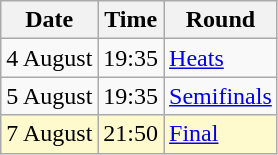<table class="wikitable">
<tr>
<th>Date</th>
<th>Time</th>
<th>Round</th>
</tr>
<tr>
<td>4 August</td>
<td>19:35</td>
<td><a href='#'>Heats</a></td>
</tr>
<tr>
<td>5 August</td>
<td>19:35</td>
<td><a href='#'>Semifinals</a></td>
</tr>
<tr style=background:lemonchiffon>
<td>7 August</td>
<td>21:50</td>
<td><a href='#'>Final</a></td>
</tr>
</table>
